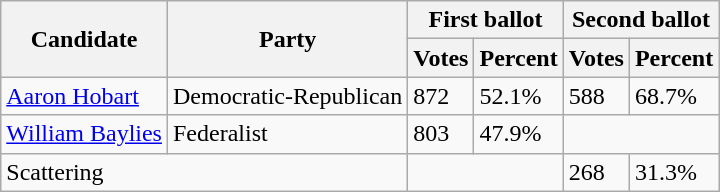<table class=wikitable>
<tr>
<th rowspan=2>Candidate</th>
<th rowspan=2>Party</th>
<th colspan=2>First ballot</th>
<th colspan=2>Second ballot</th>
</tr>
<tr>
<th>Votes</th>
<th>Percent</th>
<th>Votes</th>
<th>Percent</th>
</tr>
<tr>
<td><a href='#'>Aaron Hobart</a></td>
<td>Democratic-Republican</td>
<td>872</td>
<td>52.1%</td>
<td>588</td>
<td>68.7%</td>
</tr>
<tr>
<td><a href='#'>William Baylies</a></td>
<td>Federalist</td>
<td>803</td>
<td>47.9%</td>
<td colspan=2></td>
</tr>
<tr>
<td colspan=2>Scattering</td>
<td colspan=2></td>
<td>268</td>
<td>31.3%</td>
</tr>
</table>
